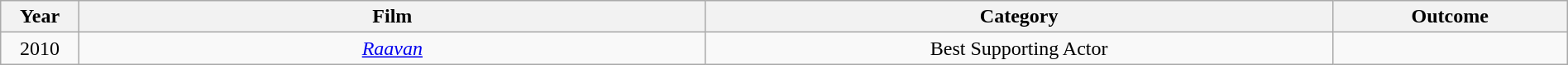<table class="wikitable" style="width:100%;">
<tr>
<th width=5%>Year</th>
<th width=40%>Film</th>
<th style="width:40%;">Category</th>
<th style="width:15%;">Outcome</th>
</tr>
<tr>
<td style="text-align:center;">2010</td>
<td style="text-align:center;"><em><a href='#'>Raavan</a></em></td>
<td style="text-align:center;">Best Supporting Actor</td>
<td></td>
</tr>
</table>
